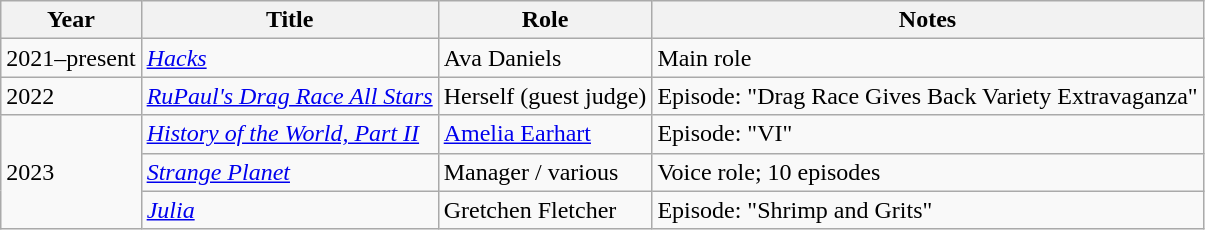<table class="wikitable sortable">
<tr>
<th>Year</th>
<th>Title</th>
<th>Role</th>
<th>Notes</th>
</tr>
<tr>
<td>2021–present</td>
<td><em><a href='#'>Hacks</a></em></td>
<td>Ava Daniels</td>
<td>Main role</td>
</tr>
<tr>
<td>2022</td>
<td><em><a href='#'>RuPaul's Drag Race All Stars</a></em></td>
<td>Herself (guest judge)</td>
<td>Episode: "Drag Race Gives Back Variety Extravaganza"</td>
</tr>
<tr>
<td rowspan="3">2023</td>
<td><em><a href='#'>History of the World, Part II</a></em></td>
<td><a href='#'>Amelia Earhart</a></td>
<td>Episode: "VI"</td>
</tr>
<tr>
<td><em><a href='#'>Strange Planet</a></em></td>
<td>Manager / various</td>
<td>Voice role; 10 episodes</td>
</tr>
<tr>
<td><em><a href='#'>Julia</a></em></td>
<td>Gretchen Fletcher</td>
<td>Episode: "Shrimp and Grits"</td>
</tr>
</table>
